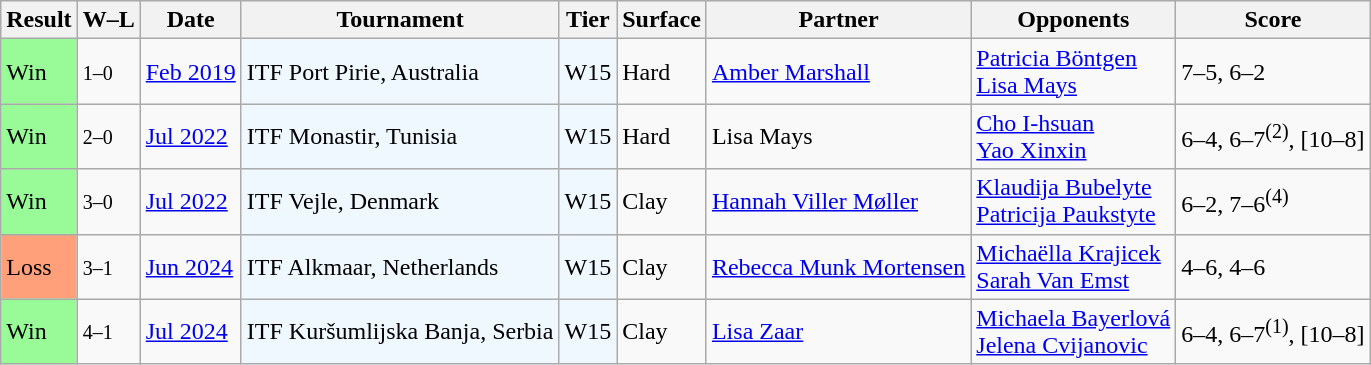<table class="sortable wikitable">
<tr>
<th>Result</th>
<th class=unsortable>W–L</th>
<th>Date</th>
<th>Tournament</th>
<th>Tier</th>
<th>Surface</th>
<th>Partner</th>
<th>Opponents</th>
<th class=unsortable>Score</th>
</tr>
<tr>
<td style="background:#98fb98;">Win</td>
<td><small>1–0</small></td>
<td><a href='#'>Feb 2019</a></td>
<td style="background:#f0f8ff;">ITF Port Pirie, Australia</td>
<td style="background:#f0f8ff;">W15</td>
<td>Hard</td>
<td> <a href='#'>Amber Marshall</a></td>
<td> <a href='#'>Patricia Böntgen</a> <br>  <a href='#'>Lisa Mays</a></td>
<td>7–5, 6–2</td>
</tr>
<tr>
<td style="background:#98fb98;">Win</td>
<td><small>2–0</small></td>
<td><a href='#'>Jul 2022</a></td>
<td style="background:#f0f8ff;">ITF Monastir, Tunisia</td>
<td style="background:#f0f8ff;">W15</td>
<td>Hard</td>
<td> Lisa Mays</td>
<td> <a href='#'>Cho I-hsuan</a> <br>  <a href='#'>Yao Xinxin</a></td>
<td>6–4, 6–7<sup>(2)</sup>, [10–8]</td>
</tr>
<tr>
<td style="background:#98fb98;">Win</td>
<td><small>3–0</small></td>
<td><a href='#'>Jul 2022</a></td>
<td style="background:#f0f8ff;">ITF Vejle, Denmark</td>
<td style="background:#f0f8ff;">W15</td>
<td>Clay</td>
<td> <a href='#'>Hannah Viller Møller</a></td>
<td> <a href='#'>Klaudija Bubelyte</a> <br>  <a href='#'>Patricija Paukstyte</a></td>
<td>6–2, 7–6<sup>(4)</sup></td>
</tr>
<tr>
<td style="background:#ffa07a;">Loss</td>
<td><small>3–1</small></td>
<td><a href='#'>Jun 2024</a></td>
<td style="background:#f0f8ff;">ITF Alkmaar, Netherlands</td>
<td style="background:#f0f8ff;">W15</td>
<td>Clay</td>
<td> <a href='#'>Rebecca Munk Mortensen</a></td>
<td> <a href='#'>Michaëlla Krajicek</a> <br>  <a href='#'>Sarah Van Emst</a></td>
<td>4–6, 4–6</td>
</tr>
<tr>
<td style="background:#98fb98;">Win</td>
<td><small>4–1</small></td>
<td><a href='#'>Jul 2024</a></td>
<td style="background:#f0f8ff;">ITF Kuršumlijska Banja, Serbia</td>
<td style="background:#f0f8ff;">W15</td>
<td>Clay</td>
<td> <a href='#'>Lisa Zaar</a></td>
<td> <a href='#'>Michaela Bayerlová</a> <br>  <a href='#'>Jelena Cvijanovic</a></td>
<td>6–4, 6–7<sup>(1)</sup>, [10–8]</td>
</tr>
</table>
